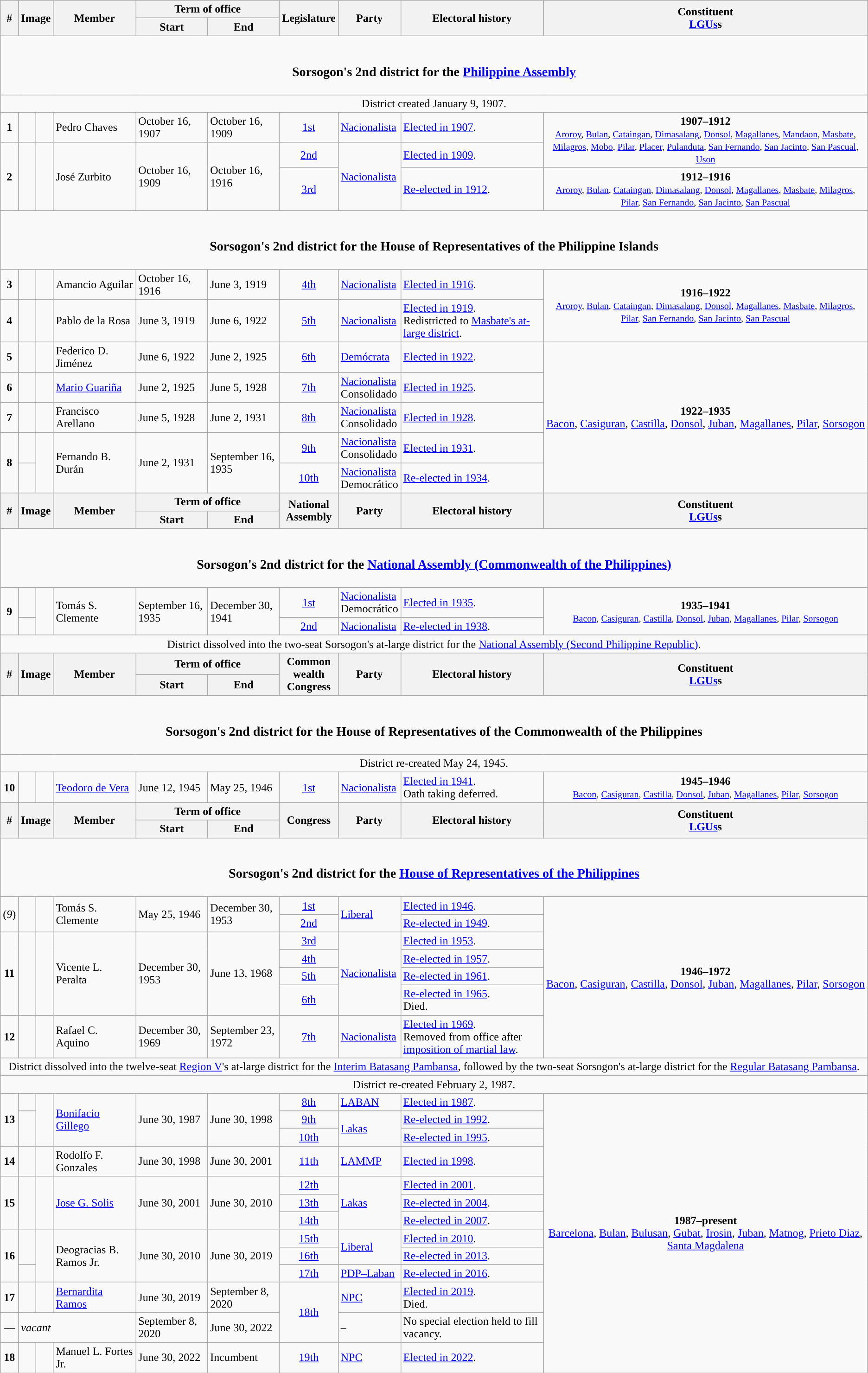<table class=wikitable>
<tr>
<th rowspan="2">#</th>
<th rowspan="2" colspan=2>Image</th>
<th rowspan="2">Member</th>
<th colspan=2>Term of office</th>
<th rowspan="2">Legislature</th>
<th rowspan="2">Party</th>
<th rowspan="2">Electoral history</th>
<th rowspan="2">Constituent<br><a href='#'>LGUs</a>s</th>
</tr>
<tr>
<th>Start</th>
<th>End</th>
</tr>
<tr>
<td colspan="10" style="text-align:center;"><br><h3>Sorsogon's 2nd district for the <a href='#'>Philippine Assembly</a></h3></td>
</tr>
<tr>
<td colspan="10" style="text-align:center;">District created January 9, 1907.</td>
</tr>
<tr>
<td style="text-align:center;"><strong>1</strong></td>
<td style="color:inherit;background:"></td>
<td></td>
<td>Pedro Chaves</td>
<td>October 16, 1907</td>
<td>October 16, 1909</td>
<td style="text-align:center;"><a href='#'>1st</a></td>
<td><a href='#'>Nacionalista</a></td>
<td><a href='#'>Elected in 1907</a>.</td>
<td rowspan="2" style="text-align:center;"><strong>1907–1912</strong><br><small><a href='#'>Aroroy</a>, <a href='#'>Bulan</a>, <a href='#'>Cataingan</a>, <a href='#'>Dimasalang</a>, <a href='#'>Donsol</a>, <a href='#'>Magallanes</a>, <a href='#'>Mandaon</a>, <a href='#'>Masbate</a>, <a href='#'>Milagros</a>, <a href='#'>Mobo</a>, <a href='#'>Pilar</a>, <a href='#'>Placer</a>, <a href='#'>Pulanduta</a>, <a href='#'>San Fernando</a>, <a href='#'>San Jacinto</a>, <a href='#'>San Pascual</a>, <a href='#'>Uson</a></small></td>
</tr>
<tr>
<td rowspan="2" style="text-align:center;"><strong>2</strong></td>
<td rowspan="2" style="color:inherit;background:"></td>
<td rowspan="2"></td>
<td rowspan="2">José Zurbito</td>
<td rowspan="2">October 16, 1909</td>
<td rowspan="2">October 16, 1916</td>
<td style="text-align:center;"><a href='#'>2nd</a></td>
<td rowspan="2"><a href='#'>Nacionalista</a></td>
<td><a href='#'>Elected in 1909</a>.</td>
</tr>
<tr>
<td style="text-align:center;"><a href='#'>3rd</a></td>
<td><a href='#'>Re-elected in 1912</a>.</td>
<td style="text-align:center;"><strong>1912–1916</strong><br><small><a href='#'>Aroroy</a>, <a href='#'>Bulan</a>, <a href='#'>Cataingan</a>, <a href='#'>Dimasalang</a>, <a href='#'>Donsol</a>, <a href='#'>Magallanes</a>, <a href='#'>Masbate</a>, <a href='#'>Milagros</a>, <a href='#'>Pilar</a>, <a href='#'>San Fernando</a>, <a href='#'>San Jacinto</a>, <a href='#'>San Pascual</a></small></td>
</tr>
<tr>
<td colspan="10" style="text-align:center;"><br><h3>Sorsogon's 2nd district for the House of Representatives of the Philippine Islands</h3></td>
</tr>
<tr>
<td style="text-align:center;"><strong>3</strong></td>
<td style="color:inherit;background:"></td>
<td></td>
<td>Amancio Aguilar</td>
<td>October 16, 1916</td>
<td>June 3, 1919</td>
<td style="text-align:center;"><a href='#'>4th</a></td>
<td><a href='#'>Nacionalista</a></td>
<td><a href='#'>Elected in 1916</a>.</td>
<td rowspan="2" style="text-align:center;"><strong>1916–1922</strong><br><small><a href='#'>Aroroy</a>, <a href='#'>Bulan</a>, <a href='#'>Cataingan</a>, <a href='#'>Dimasalang</a>, <a href='#'>Donsol</a>, <a href='#'>Magallanes</a>, <a href='#'>Masbate</a>, <a href='#'>Milagros</a>, <a href='#'>Pilar</a>, <a href='#'>San Fernando</a>, <a href='#'>San Jacinto</a>, <a href='#'>San Pascual</a></small></td>
</tr>
<tr>
<td style="text-align:center;"><strong>4</strong></td>
<td style="color:inherit;background:"></td>
<td></td>
<td>Pablo de la Rosa</td>
<td>June 3, 1919</td>
<td>June 6, 1922</td>
<td style="text-align:center;"><a href='#'>5th</a></td>
<td><a href='#'>Nacionalista</a></td>
<td><a href='#'>Elected in 1919</a>.<br>Redistricted to <a href='#'>Masbate's at-large district</a>.</td>
</tr>
<tr>
<td style="text-align:center;"><strong>5</strong></td>
<td style="color:inherit;background:"></td>
<td></td>
<td>Federico D. Jiménez</td>
<td>June 6, 1922</td>
<td>June 2, 1925</td>
<td style="text-align:center;"><a href='#'>6th</a></td>
<td><a href='#'>Demócrata</a></td>
<td><a href='#'>Elected in 1922</a>.</td>
<td rowspan="5" style="text-align:center;"><strong>1922–1935</strong><br><a href='#'>Bacon</a>, <a href='#'>Casiguran</a>, <a href='#'>Castilla</a>, <a href='#'>Donsol</a>, <a href='#'>Juban</a>, <a href='#'>Magallanes</a>, <a href='#'>Pilar</a>, <a href='#'>Sorsogon</a></td>
</tr>
<tr>
<td style="text-align:center;"><strong>6</strong></td>
<td style="color:inherit;background:"></td>
<td></td>
<td><a href='#'>Mario Guariña</a></td>
<td>June 2, 1925</td>
<td>June 5, 1928</td>
<td style="text-align:center;"><a href='#'>7th</a></td>
<td><a href='#'>Nacionalista</a><br>Consolidado</td>
<td><a href='#'>Elected in 1925</a>.</td>
</tr>
<tr>
<td style="text-align:center;"><strong>7</strong></td>
<td style="color:inherit;background:"></td>
<td></td>
<td>Francisco Arellano</td>
<td>June 5, 1928</td>
<td>June 2, 1931</td>
<td style="text-align:center;"><a href='#'>8th</a></td>
<td><a href='#'>Nacionalista</a><br>Consolidado</td>
<td><a href='#'>Elected in 1928</a>.</td>
</tr>
<tr>
<td rowspan="2" style="text-align:center;"><strong>8</strong></td>
<td style="color:inherit;background:"></td>
<td rowspan="2"></td>
<td rowspan="2">Fernando B. Durán</td>
<td rowspan="2">June 2, 1931</td>
<td rowspan="2">September 16, 1935</td>
<td style="text-align:center;"><a href='#'>9th</a></td>
<td><a href='#'>Nacionalista</a><br>Consolidado</td>
<td><a href='#'>Elected in 1931</a>.</td>
</tr>
<tr>
<td style="color:inherit;background:"></td>
<td style="text-align:center;"><a href='#'>10th</a></td>
<td><a href='#'>Nacionalista</a><br>Democrático</td>
<td><a href='#'>Re-elected in 1934</a>.</td>
</tr>
<tr>
<th rowspan="2">#</th>
<th rowspan="2" colspan=2>Image</th>
<th rowspan="2">Member</th>
<th colspan=2>Term of office</th>
<th rowspan="2">National<br>Assembly</th>
<th rowspan="2">Party</th>
<th rowspan="2">Electoral history</th>
<th rowspan="2">Constituent<br><a href='#'>LGUs</a>s</th>
</tr>
<tr>
<th>Start</th>
<th>End</th>
</tr>
<tr>
<td colspan="10" style="text-align:center;"><br><h3>Sorsogon's 2nd district for the <a href='#'>National Assembly (Commonwealth of the Philippines)</a></h3></td>
</tr>
<tr>
<td rowspan="2" style="text-align:center;"><strong>9</strong></td>
<td style="color:inherit;background:"></td>
<td rowspan="2"></td>
<td rowspan="2">Tomás S. Clemente</td>
<td rowspan="2">September 16, 1935</td>
<td rowspan="2">December 30, 1941</td>
<td style="text-align:center;"><a href='#'>1st</a></td>
<td><a href='#'>Nacionalista</a><br>Democrático</td>
<td><a href='#'>Elected in 1935</a>.</td>
<td rowspan="2" style="text-align:center;"><strong>1935–1941</strong><br><small><a href='#'>Bacon</a>, <a href='#'>Casiguran</a>, <a href='#'>Castilla</a>, <a href='#'>Donsol</a>, <a href='#'>Juban</a>, <a href='#'>Magallanes</a>, <a href='#'>Pilar</a>, <a href='#'>Sorsogon</a></small></td>
</tr>
<tr>
<td style="color:inherit;background:"></td>
<td style="text-align:center;"><a href='#'>2nd</a></td>
<td><a href='#'>Nacionalista</a></td>
<td><a href='#'>Re-elected in 1938</a>.</td>
</tr>
<tr>
<td colspan="10" style="text-align:center;">District dissolved into the two-seat Sorsogon's at-large district for the <a href='#'>National Assembly (Second Philippine Republic)</a>.</td>
</tr>
<tr>
<th rowspan="2">#</th>
<th rowspan="2" colspan=2>Image</th>
<th rowspan="2">Member</th>
<th colspan=2>Term of office</th>
<th rowspan="2">Common<br>wealth<br>Congress</th>
<th rowspan="2">Party</th>
<th rowspan="2">Electoral history</th>
<th rowspan="2">Constituent<br><a href='#'>LGUs</a>s</th>
</tr>
<tr>
<th>Start</th>
<th>End</th>
</tr>
<tr>
<td colspan="10" style="text-align:center;"><br><h3>Sorsogon's 2nd district for the House of Representatives of the Commonwealth of the Philippines</h3></td>
</tr>
<tr>
<td colspan="10" style="text-align:center;">District re-created May 24, 1945.</td>
</tr>
<tr>
<td style="text-align:center;"><strong>10</strong></td>
<td style="color:inherit;background:"></td>
<td></td>
<td><a href='#'>Teodoro de Vera</a></td>
<td>June 12, 1945</td>
<td>May 25, 1946</td>
<td style="text-align:center;"><a href='#'>1st</a></td>
<td><a href='#'>Nacionalista</a></td>
<td><a href='#'>Elected in 1941</a>.<br>Oath taking deferred.</td>
<td style="text-align:center;"><strong>1945–1946</strong><br><small><a href='#'>Bacon</a>, <a href='#'>Casiguran</a>, <a href='#'>Castilla</a>, <a href='#'>Donsol</a>, <a href='#'>Juban</a>, <a href='#'>Magallanes</a>, <a href='#'>Pilar</a>, <a href='#'>Sorsogon</a></small></td>
</tr>
<tr>
<th rowspan="2">#</th>
<th rowspan="2" colspan=2>Image</th>
<th rowspan="2">Member</th>
<th colspan=2>Term of office</th>
<th rowspan="2">Congress</th>
<th rowspan="2">Party</th>
<th rowspan="2">Electoral history</th>
<th rowspan="2">Constituent<br><a href='#'>LGUs</a>s</th>
</tr>
<tr>
<th>Start</th>
<th>End</th>
</tr>
<tr>
<td colspan="10" style="text-align:center;"><br><h3>Sorsogon's 2nd district for the <a href='#'>House of Representatives of the Philippines</a></h3></td>
</tr>
<tr>
<td rowspan="2" style="text-align:center;">(<em>9</em>)</td>
<td rowspan="2" style="color:inherit;background:"></td>
<td rowspan="2"></td>
<td rowspan="2">Tomás S. Clemente</td>
<td rowspan="2">May 25, 1946</td>
<td rowspan="2">December 30, 1953</td>
<td style="text-align:center;"><a href='#'>1st</a></td>
<td rowspan="2"><a href='#'>Liberal</a></td>
<td><a href='#'>Elected in 1946</a>.</td>
<td rowspan="7" style="text-align:center;"><strong>1946–1972</strong><br><a href='#'>Bacon</a>, <a href='#'>Casiguran</a>, <a href='#'>Castilla</a>, <a href='#'>Donsol</a>, <a href='#'>Juban</a>, <a href='#'>Magallanes</a>, <a href='#'>Pilar</a>, <a href='#'>Sorsogon</a></td>
</tr>
<tr>
<td style="text-align:center;"><a href='#'>2nd</a></td>
<td><a href='#'>Re-elected in 1949</a>.</td>
</tr>
<tr>
<td rowspan="4" style="text-align:center;"><strong>11</strong></td>
<td rowspan="4" style="color:inherit;background:"></td>
<td rowspan="4"></td>
<td rowspan="4">Vicente L. Peralta</td>
<td rowspan="4">December 30, 1953</td>
<td rowspan="4">June 13, 1968</td>
<td style="text-align:center;"><a href='#'>3rd</a></td>
<td rowspan="4"><a href='#'>Nacionalista</a></td>
<td><a href='#'>Elected in 1953</a>.</td>
</tr>
<tr>
<td style="text-align:center;"><a href='#'>4th</a></td>
<td><a href='#'>Re-elected in 1957</a>.</td>
</tr>
<tr>
<td style="text-align:center;"><a href='#'>5th</a></td>
<td><a href='#'>Re-elected in 1961</a>.</td>
</tr>
<tr>
<td style="text-align:center;"><a href='#'>6th</a></td>
<td><a href='#'>Re-elected in 1965</a>.<br>Died.</td>
</tr>
<tr>
<td style="text-align:center;"><strong>12</strong></td>
<td style="color:inherit;background:"></td>
<td></td>
<td>Rafael C. Aquino</td>
<td>December 30, 1969</td>
<td>September 23, 1972</td>
<td style="text-align:center;"><a href='#'>7th</a></td>
<td><a href='#'>Nacionalista</a></td>
<td><a href='#'>Elected in 1969</a>.<br>Removed from office after <a href='#'>imposition of martial law</a>.</td>
</tr>
<tr>
<td colspan="10" style="text-align:center;">District dissolved into the twelve-seat <a href='#'>Region V</a>'s at-large district for the <a href='#'>Interim Batasang Pambansa</a>, followed by the two-seat Sorsogon's at-large district for the <a href='#'>Regular Batasang Pambansa</a>.</td>
</tr>
<tr>
<td colspan="10" style="text-align:center;">District re-created February 2, 1987.</td>
</tr>
<tr>
<td rowspan="3" style="text-align:center;"><strong>13</strong></td>
<td style="color:inherit;background:"></td>
<td rowspan="3"></td>
<td rowspan="3"><a href='#'>Bonifacio Gillego</a></td>
<td rowspan="3">June 30, 1987</td>
<td rowspan="3">June 30, 1998</td>
<td style="text-align:center;"><a href='#'>8th</a></td>
<td><a href='#'>LABAN</a></td>
<td><a href='#'>Elected in 1987</a>.</td>
<td rowspan="99" style="text-align:center;"><strong>1987–present</strong><br><a href='#'>Barcelona</a>, <a href='#'>Bulan</a>, <a href='#'>Bulusan</a>, <a href='#'>Gubat</a>, <a href='#'>Irosin</a>, <a href='#'>Juban</a>, <a href='#'>Matnog</a>, <a href='#'>Prieto Diaz</a>, <a href='#'>Santa Magdalena</a></td>
</tr>
<tr>
<td rowspan="2" style="color:inherit;background:"></td>
<td style="text-align:center;"><a href='#'>9th</a></td>
<td rowspan="2"><a href='#'>Lakas</a></td>
<td><a href='#'>Re-elected in 1992</a>.</td>
</tr>
<tr>
<td style="text-align:center;"><a href='#'>10th</a></td>
<td><a href='#'>Re-elected in 1995</a>.</td>
</tr>
<tr>
<td style="text-align:center;"><strong>14</strong></td>
<td style="color:inherit;background:"></td>
<td></td>
<td>Rodolfo F. Gonzales</td>
<td>June 30, 1998</td>
<td>June 30, 2001</td>
<td style="text-align:center;"><a href='#'>11th</a></td>
<td><a href='#'>LAMMP</a></td>
<td><a href='#'>Elected in 1998</a>.</td>
</tr>
<tr>
<td rowspan="3" style="text-align:center;"><strong>15</strong></td>
<td rowspan="3" style="color:inherit;background:"></td>
<td rowspan="3"></td>
<td rowspan="3"><a href='#'>Jose G. Solis</a></td>
<td rowspan="3">June 30, 2001</td>
<td rowspan="3">June 30, 2010</td>
<td style="text-align:center;"><a href='#'>12th</a></td>
<td rowspan="3"><a href='#'>Lakas</a></td>
<td><a href='#'>Elected in 2001</a>.</td>
</tr>
<tr>
<td style="text-align:center;"><a href='#'>13th</a></td>
<td><a href='#'>Re-elected in 2004</a>.</td>
</tr>
<tr>
<td style="text-align:center;"><a href='#'>14th</a></td>
<td><a href='#'>Re-elected in 2007</a>.</td>
</tr>
<tr>
<td rowspan="3" style="text-align:center;"><strong>16</strong></td>
<td rowspan="2" style="color:inherit;background:"></td>
<td rowspan="3"></td>
<td rowspan="3">Deogracias B. Ramos Jr.</td>
<td rowspan="3">June 30, 2010</td>
<td rowspan="3">June 30, 2019</td>
<td style="text-align:center;"><a href='#'>15th</a></td>
<td rowspan="2"><a href='#'>Liberal</a></td>
<td><a href='#'>Elected in 2010</a>.</td>
</tr>
<tr>
<td style="text-align:center;"><a href='#'>16th</a></td>
<td><a href='#'>Re-elected in 2013</a>.</td>
</tr>
<tr>
<td style="color:inherit;background:"></td>
<td style="text-align:center;"><a href='#'>17th</a></td>
<td><a href='#'>PDP–Laban</a></td>
<td><a href='#'>Re-elected in 2016</a>.</td>
</tr>
<tr>
<td style="text-align:center;"><strong>17</strong></td>
<td style="color:inherit;background:"></td>
<td></td>
<td><a href='#'>Bernardita Ramos</a></td>
<td>June 30, 2019</td>
<td>September 8, 2020</td>
<td rowspan="2" style="text-align:center;"><a href='#'>18th</a></td>
<td><a href='#'>NPC</a></td>
<td><a href='#'>Elected in 2019</a>.<br>Died.</td>
</tr>
<tr>
<td style="text-align:center;">—</td>
<td colspan="3"><em>vacant</em></td>
<td>September 8, 2020</td>
<td>June 30, 2022</td>
<td>–</td>
<td>No special election held to fill vacancy.</td>
</tr>
<tr>
<td style="text-align:center;"><strong>18</strong></td>
<td style="color:inherit;background:"></td>
<td></td>
<td>Manuel L. Fortes Jr.</td>
<td>June 30, 2022</td>
<td>Incumbent</td>
<td style="text-align:center;"><a href='#'>19th</a></td>
<td><a href='#'>NPC</a></td>
<td><a href='#'>Elected in 2022</a>.</td>
</tr>
</table>
